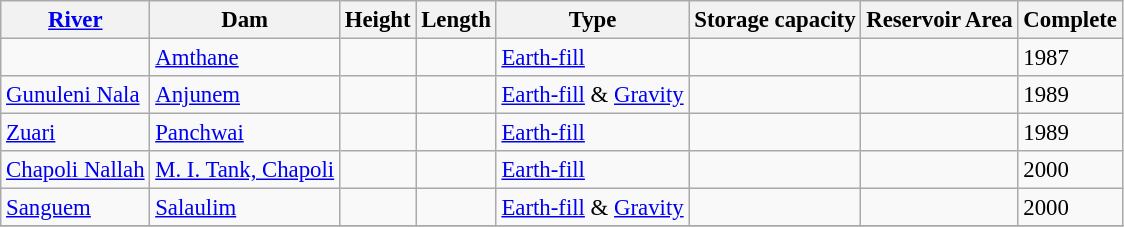<table class="wikitable sortable" style="font-size: 95%;">
<tr>
<th><a href='#'>River</a></th>
<th>Dam</th>
<th>Height</th>
<th>Length</th>
<th>Type</th>
<th>Storage capacity</th>
<th>Reservoir Area</th>
<th>Complete</th>
</tr>
<tr>
<td></td>
<td><a href='#'>Amthane</a></td>
<td></td>
<td></td>
<td><a href='#'>Earth-fill</a></td>
<td></td>
<td></td>
<td>1987</td>
</tr>
<tr>
<td><a href='#'>Gunuleni Nala</a></td>
<td><a href='#'>Anjunem</a></td>
<td></td>
<td></td>
<td><a href='#'>Earth-fill</a> & <a href='#'>Gravity</a></td>
<td></td>
<td></td>
<td>1989</td>
</tr>
<tr>
<td><a href='#'>Zuari</a></td>
<td><a href='#'>Panchwai</a></td>
<td></td>
<td></td>
<td><a href='#'>Earth-fill</a></td>
<td></td>
<td></td>
<td>1989</td>
</tr>
<tr>
<td><a href='#'>Chapoli Nallah</a></td>
<td><a href='#'>M. I. Tank, Chapoli</a></td>
<td></td>
<td></td>
<td><a href='#'>Earth-fill</a></td>
<td></td>
<td></td>
<td>2000</td>
</tr>
<tr>
<td><a href='#'>Sanguem</a></td>
<td><a href='#'>Salaulim</a></td>
<td></td>
<td></td>
<td><a href='#'>Earth-fill</a> & <a href='#'>Gravity</a></td>
<td></td>
<td></td>
<td>2000</td>
</tr>
<tr>
</tr>
</table>
